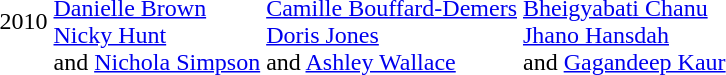<table>
<tr>
<td>2010<br></td>
<td><br><a href='#'>Danielle Brown</a><br><a href='#'>Nicky Hunt</a><br> and <a href='#'>Nichola Simpson</a></td>
<td><br><a href='#'>Camille Bouffard-Demers</a><br><a href='#'>Doris Jones</a><br> and <a href='#'>Ashley Wallace</a></td>
<td><br><a href='#'>Bheigyabati Chanu</a><br><a href='#'>Jhano Hansdah</a><br> and <a href='#'>Gagandeep Kaur</a></td>
</tr>
</table>
